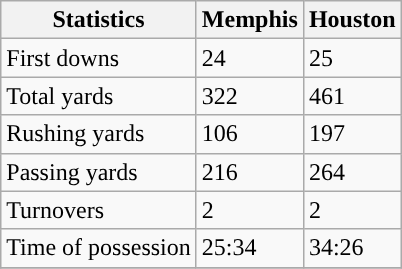<table class="wikitable">
<tr>
<th>Statistics</th>
<th>Memphis</th>
<th>Houston</th>
</tr>
<tr>
<td>First downs</td>
<td>24</td>
<td>25</td>
</tr>
<tr>
<td>Total yards</td>
<td>322</td>
<td>461</td>
</tr>
<tr>
<td>Rushing yards</td>
<td>106</td>
<td>197</td>
</tr>
<tr>
<td>Passing yards</td>
<td>216</td>
<td>264</td>
</tr>
<tr>
<td>Turnovers</td>
<td>2</td>
<td>2</td>
</tr>
<tr>
<td>Time of possession</td>
<td>25:34</td>
<td>34:26</td>
</tr>
<tr>
</tr>
</table>
